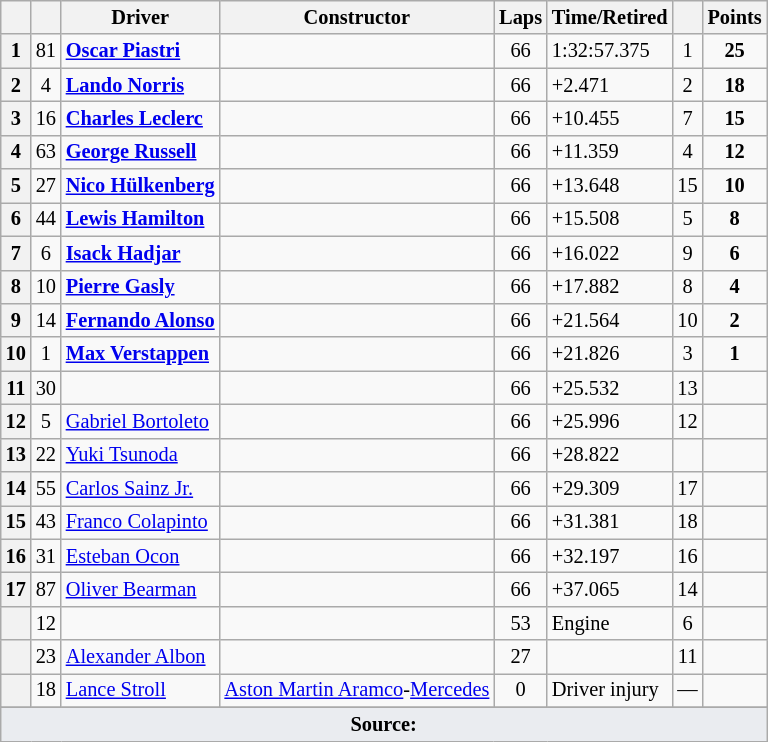<table class="wikitable sortable" style="font-size: 85%;">
<tr>
<th scope="col"></th>
<th scope="col"></th>
<th scope="col">Driver</th>
<th scope="col">Constructor</th>
<th scope="col" class="unsortable">Laps</th>
<th scope="col" class="unsortable">Time/Retired</th>
<th scope="col"></th>
<th scope="col">Points</th>
</tr>
<tr>
<th scope="row">1</th>
<td align="center">81</td>
<td data-sort-value="Pia"> <strong><a href='#'>Oscar Piastri</a></strong></td>
<td></td>
<td align="center">66</td>
<td>1:32:57.375</td>
<td align="center">1</td>
<td align="center"><strong>25</strong></td>
</tr>
<tr>
<th scope="row">2</th>
<td align="center">4</td>
<td data-sort-value="nor"> <strong><a href='#'>Lando Norris</a></strong></td>
<td></td>
<td align="center">66</td>
<td>+2.471</td>
<td align="center">2</td>
<td align="center"><strong>18</strong></td>
</tr>
<tr>
<th scope="row">3</th>
<td align="center">16</td>
<td data-sort-value="lec"> <strong><a href='#'>Charles Leclerc</a></strong></td>
<td></td>
<td align="center">66</td>
<td>+10.455</td>
<td align="center">7</td>
<td align="center"><strong>15</strong></td>
</tr>
<tr>
<th scope="row">4</th>
<td align="center">63</td>
<td data-sort-value="rus"> <strong><a href='#'>George Russell</a></strong></td>
<td></td>
<td align="center">66</td>
<td>+11.359</td>
<td align="center">4</td>
<td align="center"><strong>12</strong></td>
</tr>
<tr>
<th scope="row">5</th>
<td align="center">27</td>
<td data-sort-value="hul"> <strong><a href='#'>Nico Hülkenberg</a></strong></td>
<td></td>
<td align="center">66</td>
<td>+13.648</td>
<td align="center">15</td>
<td align="center"><strong>10</strong></td>
</tr>
<tr>
<th scope="row">6</th>
<td align="center">44</td>
<td data-sort-value="ham"> <strong><a href='#'>Lewis Hamilton</a></strong></td>
<td></td>
<td align="center">66</td>
<td>+15.508</td>
<td align="center">5</td>
<td align="center"><strong>8</strong></td>
</tr>
<tr>
<th scope="row">7</th>
<td align="center">6</td>
<td data-sort-value="had"> <strong><a href='#'>Isack Hadjar</a></strong></td>
<td></td>
<td align="center">66</td>
<td>+16.022</td>
<td align="center">9</td>
<td align="center"><strong>6</strong></td>
</tr>
<tr>
<th scope="row">8</th>
<td align="center">10</td>
<td data-sort-value="gas"> <strong><a href='#'>Pierre Gasly</a></strong></td>
<td></td>
<td align="center">66</td>
<td>+17.882</td>
<td align="center">8</td>
<td align="center"><strong>4</strong></td>
</tr>
<tr>
<th scope="row">9</th>
<td align="center">14</td>
<td data-sort-value="alo"> <strong><a href='#'>Fernando Alonso</a></strong></td>
<td></td>
<td align="center">66</td>
<td>+21.564</td>
<td align="center">10</td>
<td align="center"><strong>2</strong></td>
</tr>
<tr>
<th scope="row">10</th>
<td align="center">1</td>
<td data-sort-value="ver"> <strong><a href='#'>Max Verstappen</a></strong></td>
<td></td>
<td align="center">66</td>
<td>+21.826</td>
<td align="center">3</td>
<td align="center"><strong>1</strong></td>
</tr>
<tr>
<th scope="row">11</th>
<td align="center">30</td>
<td data-sort-value="law"></td>
<td></td>
<td align="center">66</td>
<td>+25.532</td>
<td align="center">13</td>
<td align="center"></td>
</tr>
<tr>
<th scope="row">12</th>
<td align="center">5</td>
<td data-sort-value="bor"> <a href='#'>Gabriel Bortoleto</a></td>
<td></td>
<td align="center">66</td>
<td>+25.996</td>
<td align="center">12</td>
<td align="center"></td>
</tr>
<tr>
<th scope="row">13</th>
<td align="center">22</td>
<td data-sort-value="tsu"> <a href='#'>Yuki Tsunoda</a></td>
<td></td>
<td align="center">66</td>
<td>+28.822</td>
<td align="center"></td>
<td align="center"></td>
</tr>
<tr>
<th scope="row">14</th>
<td align="center">55</td>
<td data-sort-value="sai"> <a href='#'>Carlos Sainz Jr.</a></td>
<td></td>
<td align="center">66</td>
<td>+29.309</td>
<td align="center">17</td>
<td align="center"></td>
</tr>
<tr>
<th scope="row">15</th>
<td align="center">43</td>
<td data-sort-value="col"> <a href='#'>Franco Colapinto</a></td>
<td></td>
<td align="center">66</td>
<td>+31.381</td>
<td align="center">18</td>
<td align="center"></td>
</tr>
<tr>
<th scope="row">16</th>
<td align="center">31</td>
<td data-sort-value="oco"> <a href='#'>Esteban Ocon</a></td>
<td></td>
<td align="center">66</td>
<td>+32.197</td>
<td align="center">16</td>
<td align="center"></td>
</tr>
<tr>
<th scope="row">17</th>
<td align="center">87</td>
<td data-sort-value="bea"> <a href='#'>Oliver Bearman</a></td>
<td></td>
<td align="center">66</td>
<td>+37.065</td>
<td align="center">14</td>
<td align="center"></td>
</tr>
<tr>
<th scope="row" data-sort-value="18"></th>
<td align="center">12</td>
<td data-sort-value="ant"></td>
<td></td>
<td align="center">53</td>
<td>Engine</td>
<td align="center">6</td>
<td align="center"></td>
</tr>
<tr>
<th scope="row" data-sort-value="19"></th>
<td align="center">23</td>
<td data-sort-value="alb"> <a href='#'>Alexander Albon</a></td>
<td></td>
<td align="center">27</td>
<td></td>
<td align="center">11</td>
<td></td>
</tr>
<tr>
<th></th>
<td style="text-align:center">18</td>
<td data-sort-value="str"> <a href='#'>Lance Stroll</a></td>
<td><a href='#'>Aston Martin Aramco</a>-<a href='#'>Mercedes</a></td>
<td align="center">0</td>
<td>Driver injury</td>
<td style="text-align:center">—</td>
<td></td>
</tr>
<tr class="sortbottom">
</tr>
<tr>
<td colspan="8" style="background-color:#eaecf0;text-align:center"><strong>Source:</strong></td>
</tr>
</table>
